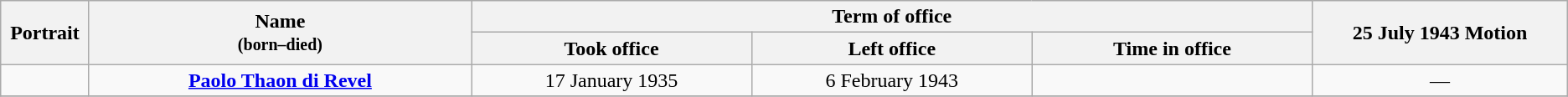<table class="wikitable" style="text-align:center;" style="width=90%">
<tr>
<th width=1% rowspan=2>Portrait</th>
<th width=15% rowspan=2>Name<br><small>(born–died)</small></th>
<th width=30% colspan=3>Term of office</th>
<th width=10% rowspan=2>25 July 1943 Motion</th>
</tr>
<tr style="text-align:center;">
<th width=11%>Took office</th>
<th width=11%>Left office</th>
<th width=11%>Time in office</th>
</tr>
<tr>
<td></td>
<td><strong><a href='#'>Paolo Thaon di Revel</a></strong><br></td>
<td>17 January 1935</td>
<td>6 February 1943</td>
<td></td>
<td align=center>—</td>
</tr>
<tr>
</tr>
</table>
